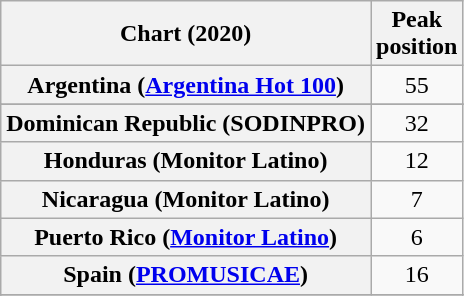<table class="wikitable sortable plainrowheaders" style="text-align:center">
<tr>
<th scope="col">Chart (2020)</th>
<th scope="col">Peak<br>position</th>
</tr>
<tr>
<th scope="row">Argentina (<a href='#'>Argentina Hot 100</a>)</th>
<td>55</td>
</tr>
<tr>
</tr>
<tr>
<th scope="row">Dominican Republic (SODINPRO)</th>
<td>32</td>
</tr>
<tr>
<th scope="row">Honduras (Monitor Latino)</th>
<td>12</td>
</tr>
<tr>
<th scope="row">Nicaragua (Monitor Latino)</th>
<td>7</td>
</tr>
<tr>
<th scope="row">Puerto Rico (<a href='#'>Monitor Latino</a>)</th>
<td>6</td>
</tr>
<tr>
<th scope="row">Spain (<a href='#'>PROMUSICAE</a>)</th>
<td>16</td>
</tr>
<tr>
</tr>
<tr>
</tr>
</table>
